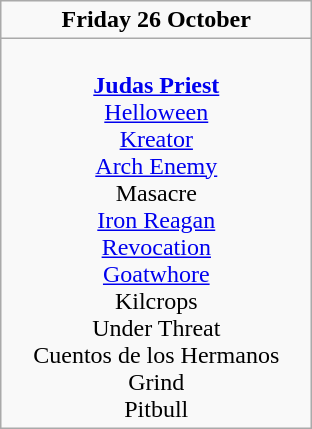<table class="wikitable">
<tr>
<td colspan="3" style="text-align:center;"><strong>Friday 26 October</strong></td>
</tr>
<tr>
<td style="text-align:center; vertical-align:top; width:200px;"><br><strong><a href='#'>Judas Priest</a></strong><br>
<a href='#'>Helloween</a><br>
<a href='#'>Kreator</a><br>
<a href='#'>Arch Enemy</a><br>
Masacre<br>
<a href='#'>Iron Reagan</a><br>
<a href='#'>Revocation</a><br>
<a href='#'>Goatwhore</a><br>
Kilcrops<br>
Under Threat<br>
Cuentos de los Hermanos Grind<br>
Pitbull<br></td>
</tr>
</table>
